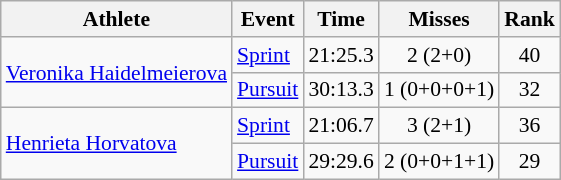<table class="wikitable" style="font-size:90%">
<tr>
<th>Athlete</th>
<th>Event</th>
<th>Time</th>
<th>Misses</th>
<th>Rank</th>
</tr>
<tr align=center>
<td align=left rowspan=2><a href='#'>Veronika Haidelmeierova</a></td>
<td align=left><a href='#'>Sprint</a></td>
<td>21:25.3</td>
<td>2 (2+0)</td>
<td>40</td>
</tr>
<tr align=center>
<td align=left><a href='#'>Pursuit</a></td>
<td>30:13.3</td>
<td>1 (0+0+0+1)</td>
<td>32</td>
</tr>
<tr align=center>
<td align=left rowspan=2><a href='#'>Henrieta Horvatova</a></td>
<td align=left><a href='#'>Sprint</a></td>
<td>21:06.7</td>
<td>3 (2+1)</td>
<td>36</td>
</tr>
<tr align=center>
<td align=left><a href='#'>Pursuit</a></td>
<td>29:29.6</td>
<td>2 (0+0+1+1)</td>
<td>29</td>
</tr>
</table>
